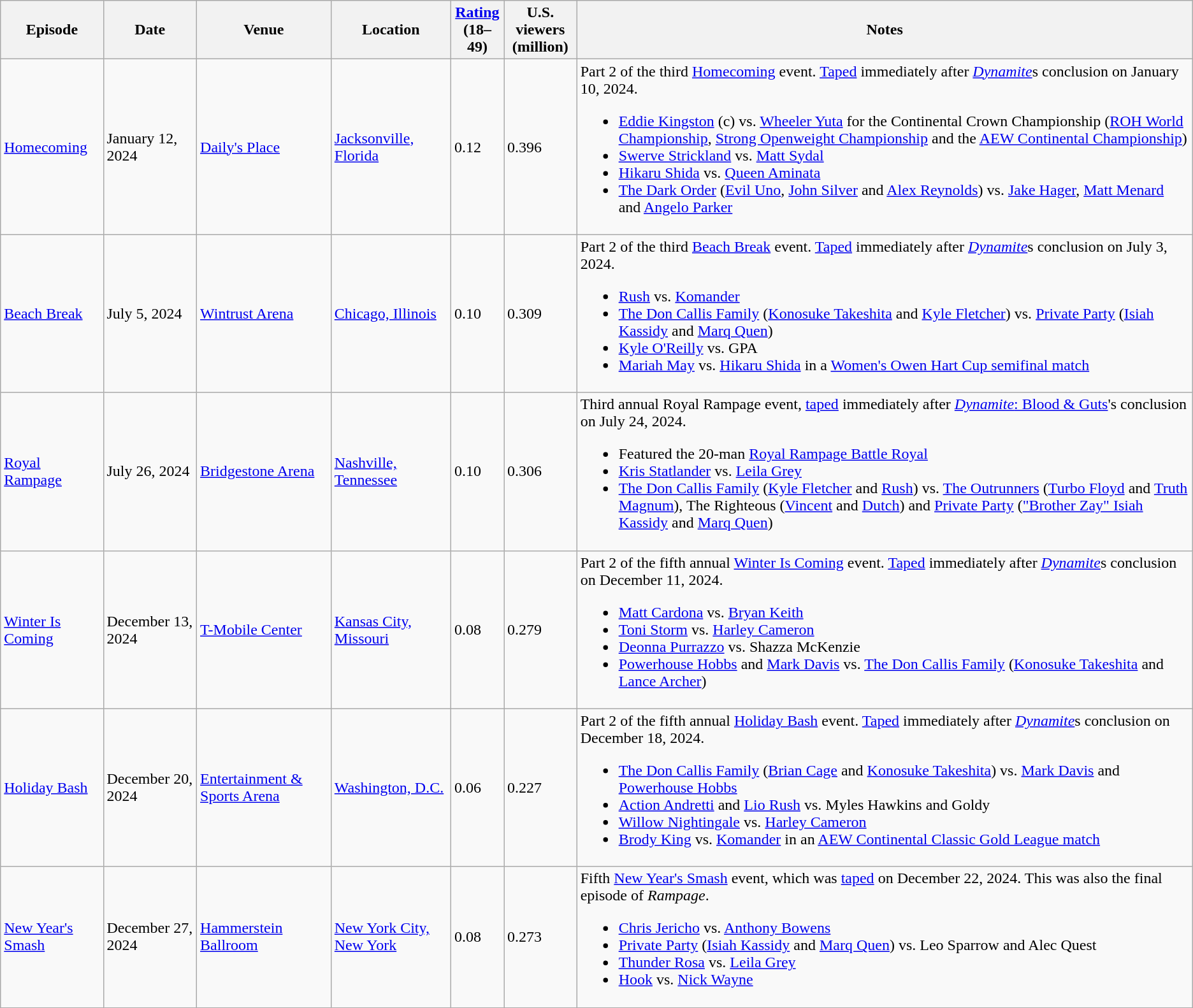<table class="wikitable plainrowheaders sortable">
<tr>
<th>Episode</th>
<th>Date</th>
<th>Venue</th>
<th>Location</th>
<th><a href='#'>Rating</a><br>(18–49)</th>
<th>U.S. viewers<br>(million)</th>
<th>Notes</th>
</tr>
<tr>
<td><a href='#'>Homecoming</a></td>
<td>January 12, 2024</td>
<td><a href='#'>Daily's Place</a></td>
<td><a href='#'>Jacksonville, Florida</a></td>
<td>0.12</td>
<td>0.396</td>
<td>Part 2 of the third <a href='#'>Homecoming</a> event. <a href='#'>Taped</a> immediately after <em><a href='#'>Dynamite</a></em>s conclusion on January 10, 2024.<br><ul><li><a href='#'>Eddie Kingston</a> (c) vs. <a href='#'>Wheeler Yuta</a> for the Continental Crown Championship (<a href='#'>ROH World Championship</a>, <a href='#'>Strong Openweight Championship</a> and the <a href='#'>AEW Continental Championship</a>)</li><li><a href='#'>Swerve Strickland</a> vs. <a href='#'>Matt Sydal</a></li><li><a href='#'>Hikaru Shida</a> vs. <a href='#'>Queen Aminata</a></li><li><a href='#'>The Dark Order</a> (<a href='#'>Evil Uno</a>, <a href='#'>John Silver</a> and <a href='#'>Alex Reynolds</a>) vs. <a href='#'>Jake Hager</a>, <a href='#'>Matt Menard</a> and <a href='#'>Angelo Parker</a></li></ul></td>
</tr>
<tr>
<td><a href='#'>Beach Break</a></td>
<td>July 5, 2024</td>
<td><a href='#'>Wintrust Arena</a></td>
<td><a href='#'>Chicago, Illinois</a></td>
<td>0.10</td>
<td>0.309</td>
<td>Part 2 of the third <a href='#'>Beach Break</a> event. <a href='#'>Taped</a> immediately after <em><a href='#'>Dynamite</a></em>s conclusion on July 3, 2024.<br><ul><li><a href='#'>Rush</a> vs. <a href='#'>Komander</a></li><li><a href='#'>The Don Callis Family</a> (<a href='#'>Konosuke Takeshita</a> and <a href='#'>Kyle Fletcher</a>) vs. <a href='#'>Private Party</a> (<a href='#'>Isiah Kassidy</a> and <a href='#'>Marq Quen</a>)</li><li><a href='#'>Kyle O'Reilly</a> vs. GPA</li><li><a href='#'>Mariah May</a> vs. <a href='#'>Hikaru Shida</a> in a <a href='#'>Women's Owen Hart Cup semifinal match</a></li></ul></td>
</tr>
<tr>
<td><a href='#'>Royal Rampage</a></td>
<td>July 26, 2024</td>
<td><a href='#'>Bridgestone Arena</a></td>
<td><a href='#'>Nashville, Tennessee</a></td>
<td>0.10</td>
<td>0.306</td>
<td>Third annual Royal Rampage event, <a href='#'>taped</a> immediately after <a href='#'><em>Dynamite</em>: Blood & Guts</a>'s conclusion on July 24, 2024.<br><ul><li>Featured the 20-man <a href='#'>Royal Rampage Battle Royal</a></li><li><a href='#'>Kris Statlander</a> vs. <a href='#'>Leila Grey</a></li><li><a href='#'>The Don Callis Family</a> (<a href='#'>Kyle Fletcher</a> and <a href='#'>Rush</a>) vs. <a href='#'>The Outrunners</a> (<a href='#'>Turbo Floyd</a> and <a href='#'>Truth Magnum</a>), The Righteous (<a href='#'>Vincent</a> and <a href='#'>Dutch</a>) and <a href='#'>Private Party</a> (<a href='#'>"Brother Zay" Isiah Kassidy</a> and <a href='#'>Marq Quen</a>)</li></ul></td>
</tr>
<tr>
<td><a href='#'>Winter Is Coming</a></td>
<td>December 13, 2024</td>
<td><a href='#'>T-Mobile Center</a></td>
<td><a href='#'>Kansas City, Missouri</a></td>
<td>0.08</td>
<td>0.279</td>
<td>Part 2 of the fifth annual <a href='#'>Winter Is Coming</a> event. <a href='#'>Taped</a> immediately after <em><a href='#'>Dynamite</a></em>s conclusion on December 11, 2024.<br><ul><li><a href='#'>Matt Cardona</a> vs. <a href='#'>Bryan Keith</a></li><li><a href='#'>Toni Storm</a> vs. <a href='#'>Harley Cameron</a></li><li><a href='#'>Deonna Purrazzo</a> vs. Shazza McKenzie</li><li><a href='#'>Powerhouse Hobbs</a> and <a href='#'>Mark Davis</a> vs. <a href='#'>The Don Callis Family</a> (<a href='#'>Konosuke Takeshita</a> and <a href='#'>Lance Archer</a>)</li></ul></td>
</tr>
<tr>
<td><a href='#'>Holiday Bash</a></td>
<td>December 20, 2024</td>
<td><a href='#'>Entertainment & Sports Arena</a></td>
<td><a href='#'>Washington, D.C.</a></td>
<td>0.06</td>
<td>0.227</td>
<td>Part 2 of the fifth annual <a href='#'>Holiday Bash</a> event. <a href='#'>Taped</a> immediately after <em><a href='#'>Dynamite</a></em>s conclusion on December 18, 2024.<br><ul><li><a href='#'>The Don Callis Family</a> (<a href='#'>Brian Cage</a> and <a href='#'>Konosuke Takeshita</a>) vs. <a href='#'>Mark Davis</a> and <a href='#'>Powerhouse Hobbs</a></li><li><a href='#'>Action Andretti</a> and <a href='#'>Lio Rush</a> vs. Myles Hawkins and Goldy</li><li><a href='#'>Willow Nightingale</a> vs. <a href='#'>Harley Cameron</a></li><li><a href='#'>Brody King</a> vs. <a href='#'>Komander</a> in an <a href='#'>AEW Continental Classic Gold League match</a></li></ul></td>
</tr>
<tr>
<td><a href='#'>New Year's Smash</a></td>
<td>December 27, 2024</td>
<td><a href='#'>Hammerstein Ballroom</a></td>
<td><a href='#'>New York City, New York</a></td>
<td>0.08</td>
<td>0.273</td>
<td>Fifth <a href='#'>New Year's Smash</a> event, which was <a href='#'>taped</a> on December 22, 2024. This was also the final episode of <em>Rampage</em>.<br><ul><li><a href='#'>Chris Jericho</a> vs. <a href='#'>Anthony Bowens</a></li><li><a href='#'>Private Party</a> (<a href='#'>Isiah Kassidy</a> and <a href='#'>Marq Quen</a>) vs. Leo Sparrow and Alec Quest</li><li><a href='#'>Thunder Rosa</a> vs. <a href='#'>Leila Grey</a></li><li><a href='#'>Hook</a> vs. <a href='#'>Nick Wayne</a></li></ul></td>
</tr>
</table>
